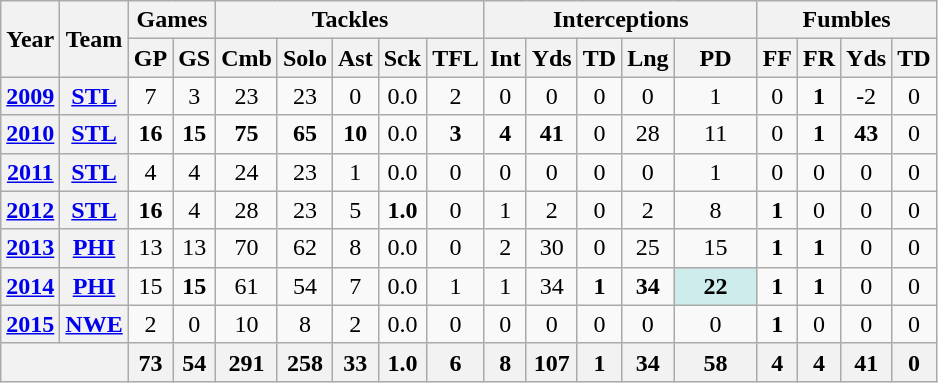<table class="wikitable" style="text-align:center">
<tr>
<th rowspan="2">Year</th>
<th rowspan="2">Team</th>
<th colspan="2">Games</th>
<th colspan="5">Tackles</th>
<th colspan="5">Interceptions</th>
<th colspan="4">Fumbles</th>
</tr>
<tr>
<th>GP</th>
<th>GS</th>
<th>Cmb</th>
<th>Solo</th>
<th>Ast</th>
<th>Sck</th>
<th>TFL</th>
<th>Int</th>
<th>Yds</th>
<th>TD</th>
<th>Lng</th>
<th>PD</th>
<th>FF</th>
<th>FR</th>
<th>Yds</th>
<th>TD</th>
</tr>
<tr>
<th><a href='#'>2009</a></th>
<th><a href='#'>STL</a></th>
<td>7</td>
<td>3</td>
<td>23</td>
<td>23</td>
<td>0</td>
<td>0.0</td>
<td>2</td>
<td>0</td>
<td>0</td>
<td>0</td>
<td>0</td>
<td>1</td>
<td>0</td>
<td><strong>1</strong></td>
<td>-2</td>
<td>0</td>
</tr>
<tr>
<th><a href='#'>2010</a></th>
<th><a href='#'>STL</a></th>
<td><strong>16</strong></td>
<td><strong>15</strong></td>
<td><strong>75</strong></td>
<td><strong>65</strong></td>
<td><strong>10</strong></td>
<td>0.0</td>
<td><strong>3</strong></td>
<td><strong>4</strong></td>
<td><strong>41</strong></td>
<td>0</td>
<td>28</td>
<td>11</td>
<td>0</td>
<td><strong>1</strong></td>
<td><strong>43</strong></td>
<td>0</td>
</tr>
<tr>
<th><a href='#'>2011</a></th>
<th><a href='#'>STL</a></th>
<td>4</td>
<td>4</td>
<td>24</td>
<td>23</td>
<td>1</td>
<td>0.0</td>
<td>0</td>
<td>0</td>
<td>0</td>
<td>0</td>
<td>0</td>
<td>1</td>
<td>0</td>
<td>0</td>
<td>0</td>
<td>0</td>
</tr>
<tr>
<th><a href='#'>2012</a></th>
<th><a href='#'>STL</a></th>
<td><strong>16</strong></td>
<td>4</td>
<td>28</td>
<td>23</td>
<td>5</td>
<td><strong>1.0</strong></td>
<td>0</td>
<td>1</td>
<td>2</td>
<td>0</td>
<td>2</td>
<td>8</td>
<td><strong>1</strong></td>
<td>0</td>
<td>0</td>
<td>0</td>
</tr>
<tr>
<th><a href='#'>2013</a></th>
<th><a href='#'>PHI</a></th>
<td>13</td>
<td>13</td>
<td>70</td>
<td>62</td>
<td>8</td>
<td>0.0</td>
<td>0</td>
<td>2</td>
<td>30</td>
<td>0</td>
<td>25</td>
<td>15</td>
<td><strong>1</strong></td>
<td><strong>1</strong></td>
<td>0</td>
<td>0</td>
</tr>
<tr>
<th><a href='#'>2014</a></th>
<th><a href='#'>PHI</a></th>
<td>15</td>
<td><strong>15</strong></td>
<td>61</td>
<td>54</td>
<td>7</td>
<td>0.0</td>
<td>1</td>
<td>1</td>
<td>34</td>
<td><strong>1</strong></td>
<td><strong>34</strong></td>
<td style="background:#cfecec; width:3em;"><strong>22</strong></td>
<td><strong>1</strong></td>
<td><strong>1</strong></td>
<td>0</td>
<td>0</td>
</tr>
<tr>
<th><a href='#'>2015</a></th>
<th><a href='#'>NWE</a></th>
<td>2</td>
<td>0</td>
<td>10</td>
<td>8</td>
<td>2</td>
<td>0.0</td>
<td>0</td>
<td>0</td>
<td>0</td>
<td>0</td>
<td>0</td>
<td>0</td>
<td><strong>1</strong></td>
<td>0</td>
<td>0</td>
<td>0</td>
</tr>
<tr>
<th colspan="2"></th>
<th>73</th>
<th>54</th>
<th>291</th>
<th>258</th>
<th>33</th>
<th>1.0</th>
<th>6</th>
<th>8</th>
<th>107</th>
<th>1</th>
<th>34</th>
<th>58</th>
<th>4</th>
<th>4</th>
<th>41</th>
<th>0</th>
</tr>
</table>
